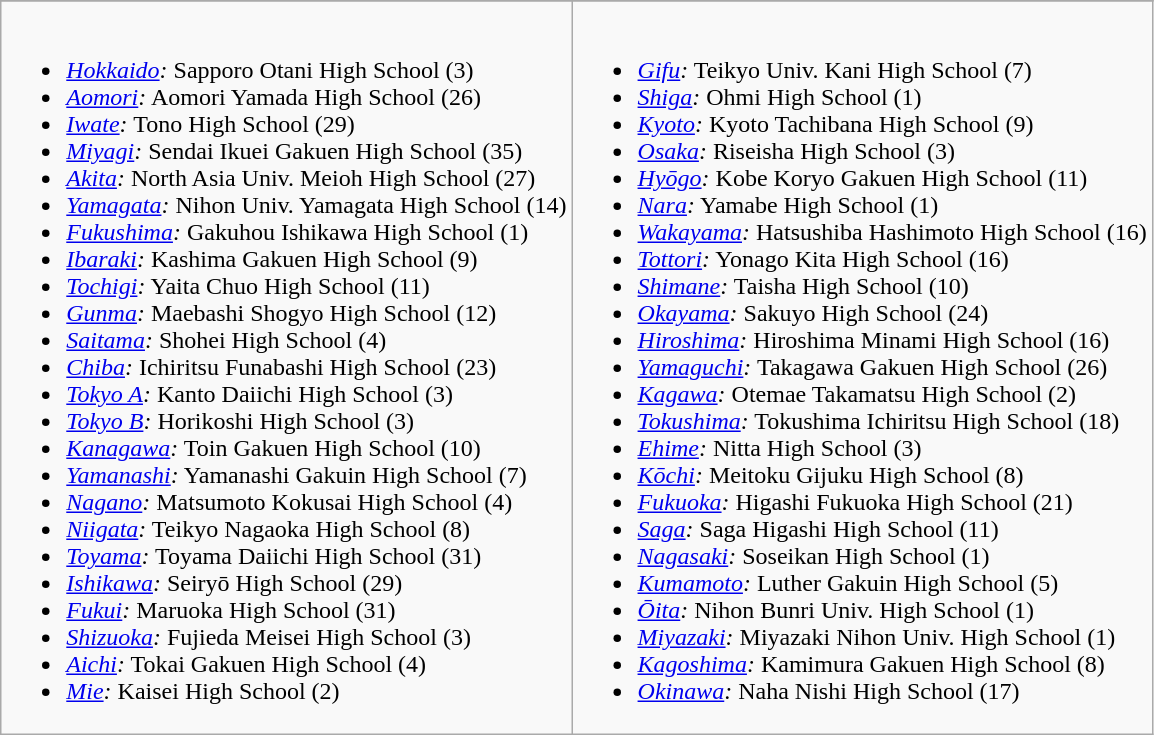<table class="wikitable">
<tr style="vertical-align:top; background:#d6e2b3; text-align:center;">
</tr>
<tr valign="top">
<td><br><ul><li><em><a href='#'>Hokkaido</a>:</em> Sapporo Otani High School (3)</li><li><em><a href='#'>Aomori</a>:</em> Aomori Yamada High School (26)</li><li><em><a href='#'>Iwate</a>:</em> Tono High School (29)</li><li><em><a href='#'>Miyagi</a>:</em> Sendai Ikuei Gakuen High School (35)</li><li><em><a href='#'>Akita</a>:</em> North Asia Univ. Meioh High School (27)</li><li><em><a href='#'>Yamagata</a>:</em> Nihon Univ. Yamagata High School (14)</li><li><em><a href='#'>Fukushima</a>:</em> Gakuhou Ishikawa High School (1)</li><li><em><a href='#'>Ibaraki</a>:</em> Kashima Gakuen High School (9)</li><li><em><a href='#'>Tochigi</a>:</em> Yaita Chuo High School (11)</li><li><em><a href='#'>Gunma</a>:</em> Maebashi Shogyo High School (12)</li><li><em><a href='#'>Saitama</a>:</em> Shohei High School (4)</li><li><em><a href='#'>Chiba</a>:</em> Ichiritsu Funabashi High School (23)</li><li><em><a href='#'>Tokyo A</a>:</em> Kanto Daiichi High School (3)</li><li><em><a href='#'>Tokyo B</a>:</em> Horikoshi High School (3)</li><li><em><a href='#'>Kanagawa</a>:</em> Toin Gakuen High School (10)</li><li><em><a href='#'>Yamanashi</a>:</em> Yamanashi Gakuin High School (7)</li><li><em><a href='#'>Nagano</a>:</em> Matsumoto Kokusai High School (4)</li><li><em><a href='#'>Niigata</a>:</em> Teikyo Nagaoka High School (8)</li><li><em><a href='#'>Toyama</a>:</em> Toyama Daiichi High School (31)</li><li><em><a href='#'>Ishikawa</a>:</em> Seiryō High School (29)</li><li><em><a href='#'>Fukui</a>:</em> Maruoka High School (31)</li><li><em><a href='#'>Shizuoka</a>:</em> Fujieda Meisei High School (3)</li><li><em><a href='#'>Aichi</a>:</em> Tokai Gakuen High School (4)</li><li><em><a href='#'>Mie</a>:</em> Kaisei High School (2)</li></ul></td>
<td><br><ul><li><em><a href='#'>Gifu</a>:</em> Teikyo Univ. Kani High School (7)</li><li><em><a href='#'>Shiga</a>:</em> Ohmi High School (1)</li><li><em><a href='#'>Kyoto</a>:</em> Kyoto Tachibana High School (9)</li><li><em><a href='#'>Osaka</a>:</em> Riseisha High School (3)</li><li><em><a href='#'>Hyōgo</a>:</em> Kobe Koryo Gakuen High School (11)</li><li><em><a href='#'>Nara</a>:</em> Yamabe High School (1)</li><li><em><a href='#'>Wakayama</a>:</em> Hatsushiba Hashimoto High School (16)</li><li><em><a href='#'>Tottori</a>:</em> Yonago Kita High School (16)</li><li><em><a href='#'>Shimane</a>:</em> Taisha High School (10)</li><li><em><a href='#'>Okayama</a>:</em> Sakuyo High School (24)</li><li><em><a href='#'>Hiroshima</a>:</em> Hiroshima Minami High School (16)</li><li><em><a href='#'>Yamaguchi</a>:</em> Takagawa Gakuen High School (26)</li><li><em><a href='#'>Kagawa</a>:</em> Otemae Takamatsu High School (2)</li><li><em><a href='#'>Tokushima</a>:</em> Tokushima Ichiritsu High School (18)</li><li><em><a href='#'>Ehime</a>:</em> Nitta High School (3)</li><li><em><a href='#'>Kōchi</a>:</em> Meitoku Gijuku High School (8)</li><li><em><a href='#'>Fukuoka</a>:</em> Higashi Fukuoka High School (21)</li><li><em><a href='#'>Saga</a>:</em> Saga Higashi High School  (11)</li><li><em><a href='#'>Nagasaki</a>:</em> Soseikan High School (1)</li><li><em><a href='#'>Kumamoto</a>:</em> Luther Gakuin High School (5)</li><li><em><a href='#'>Ōita</a>:</em> Nihon Bunri Univ. High School (1)</li><li><em><a href='#'>Miyazaki</a>:</em> Miyazaki Nihon Univ. High School (1)</li><li><em><a href='#'>Kagoshima</a>:</em> Kamimura Gakuen High School (8)</li><li><em><a href='#'>Okinawa</a>:</em> Naha Nishi High School (17)</li></ul></td>
</tr>
</table>
